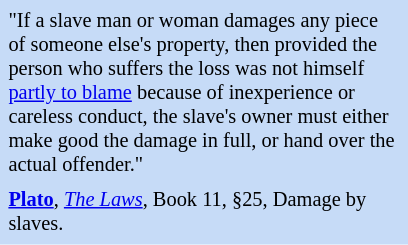<table class="toccolours" style="float: left; margin-left: 1em; margin-right: 2em; font-size: 85%; background:#c6dbf7; color:black; width:20em; max-width: 40%;" cellspacing="5">
<tr>
<td style="text-align: left;">"If a slave man or woman damages any piece of someone else's property, then provided the person who suffers the loss was not himself <a href='#'>partly to blame</a> because of inexperience or careless conduct, the slave's owner must either make good the damage in full, or hand over the actual offender."</td>
</tr>
<tr>
<td style="text-align: left;"><strong><a href='#'>Plato</a></strong>, <em><a href='#'>The Laws</a></em>, Book 11, §25, Damage by slaves.</td>
</tr>
</table>
